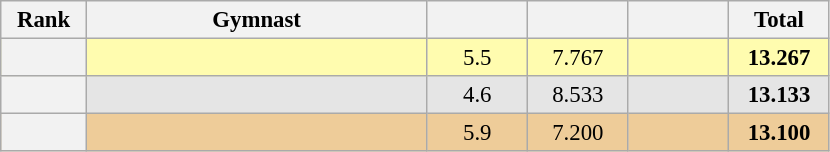<table class="wikitable sortable" style="text-align:center; font-size:95%">
<tr>
<th scope="col" style="width:50px;">Rank</th>
<th scope="col" style="width:220px;">Gymnast</th>
<th scope="col" style="width:60px;"></th>
<th scope="col" style="width:60px;"></th>
<th scope="col" style="width:60px;"></th>
<th scope="col" style="width:60px;">Total</th>
</tr>
<tr style="background:#fffcaf;">
<th scope=row style="text-align:center"></th>
<td style="text-align:left;"></td>
<td>5.5</td>
<td>7.767</td>
<td></td>
<td><strong>13.267</strong></td>
</tr>
<tr style="background:#e5e5e5;">
<th scope=row style="text-align:center"></th>
<td style="text-align:left;"></td>
<td>4.6</td>
<td>8.533</td>
<td></td>
<td><strong>13.133</strong></td>
</tr>
<tr style="background:#ec9;">
<th scope=row style="text-align:center"></th>
<td style="text-align:left;"></td>
<td>5.9</td>
<td>7.200</td>
<td></td>
<td><strong>13.100</strong></td>
</tr>
</table>
